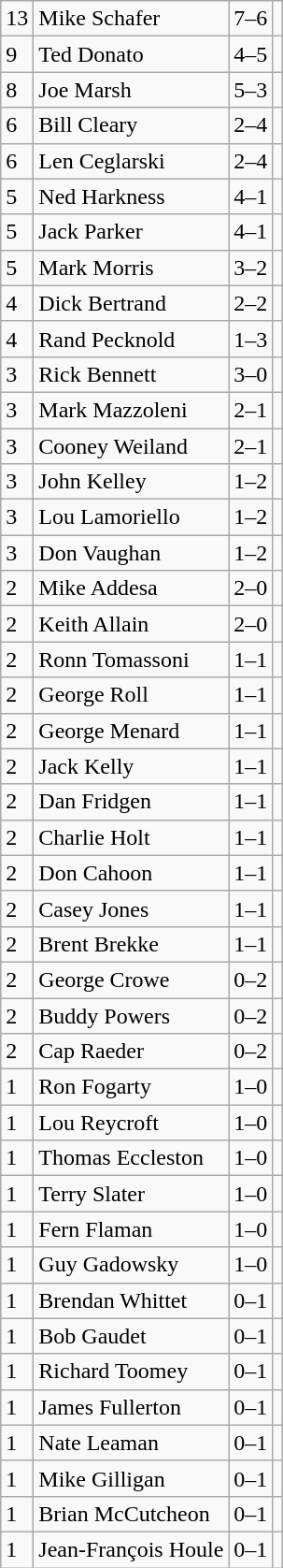<table class="wikitable">
<tr>
<td>13</td>
<td>Mike Schafer</td>
<td>7–6</td>
<td></td>
</tr>
<tr>
<td>9</td>
<td>Ted Donato</td>
<td>4–5</td>
<td></td>
</tr>
<tr>
<td>8</td>
<td>Joe Marsh</td>
<td>5–3</td>
<td></td>
</tr>
<tr>
<td>6</td>
<td>Bill Cleary</td>
<td>2–4</td>
<td></td>
</tr>
<tr>
<td>6</td>
<td>Len Ceglarski</td>
<td>2–4</td>
<td></td>
</tr>
<tr>
<td>5</td>
<td>Ned Harkness</td>
<td>4–1</td>
<td></td>
</tr>
<tr>
<td>5</td>
<td>Jack Parker</td>
<td>4–1</td>
<td></td>
</tr>
<tr>
<td>5</td>
<td>Mark Morris</td>
<td>3–2</td>
<td></td>
</tr>
<tr>
<td>4</td>
<td>Dick Bertrand</td>
<td>2–2</td>
<td></td>
</tr>
<tr>
<td>4</td>
<td>Rand Pecknold</td>
<td>1–3</td>
<td></td>
</tr>
<tr>
<td>3</td>
<td>Rick Bennett</td>
<td>3–0</td>
<td></td>
</tr>
<tr>
<td>3</td>
<td>Mark Mazzoleni</td>
<td>2–1</td>
<td></td>
</tr>
<tr>
<td>3</td>
<td>Cooney Weiland</td>
<td>2–1</td>
<td></td>
</tr>
<tr>
<td>3</td>
<td>John Kelley</td>
<td>1–2</td>
<td></td>
</tr>
<tr>
<td>3</td>
<td>Lou Lamoriello</td>
<td>1–2</td>
<td></td>
</tr>
<tr>
<td>3</td>
<td>Don Vaughan</td>
<td>1–2</td>
<td></td>
</tr>
<tr>
<td>2</td>
<td>Mike Addesa</td>
<td>2–0</td>
<td></td>
</tr>
<tr>
<td>2</td>
<td>Keith Allain</td>
<td>2–0</td>
<td></td>
</tr>
<tr>
<td>2</td>
<td>Ronn Tomassoni</td>
<td>1–1</td>
<td></td>
</tr>
<tr>
<td>2</td>
<td>George Roll</td>
<td>1–1</td>
<td></td>
</tr>
<tr>
<td>2</td>
<td>George Menard</td>
<td>1–1</td>
<td></td>
</tr>
<tr>
<td>2</td>
<td>Jack Kelly</td>
<td>1–1</td>
<td></td>
</tr>
<tr>
<td>2</td>
<td>Dan Fridgen</td>
<td>1–1</td>
<td></td>
</tr>
<tr>
<td>2</td>
<td>Charlie Holt</td>
<td>1–1</td>
<td></td>
</tr>
<tr>
<td>2</td>
<td>Don Cahoon</td>
<td>1–1</td>
<td></td>
</tr>
<tr>
<td>2</td>
<td>Casey Jones</td>
<td>1–1</td>
<td></td>
</tr>
<tr>
<td>2</td>
<td>Brent Brekke</td>
<td>1–1</td>
<td></td>
</tr>
<tr>
<td>2</td>
<td>George Crowe</td>
<td>0–2</td>
<td></td>
</tr>
<tr>
<td>2</td>
<td>Buddy Powers</td>
<td>0–2</td>
<td></td>
</tr>
<tr>
<td>2</td>
<td>Cap Raeder</td>
<td>0–2</td>
<td></td>
</tr>
<tr>
<td>1</td>
<td>Ron Fogarty</td>
<td>1–0</td>
<td></td>
</tr>
<tr>
<td>1</td>
<td>Lou Reycroft</td>
<td>1–0</td>
<td></td>
</tr>
<tr>
<td>1</td>
<td>Thomas Eccleston</td>
<td>1–0</td>
<td></td>
</tr>
<tr>
<td>1</td>
<td>Terry Slater</td>
<td>1–0</td>
<td></td>
</tr>
<tr>
<td>1</td>
<td>Fern Flaman</td>
<td>1–0</td>
<td></td>
</tr>
<tr>
<td>1</td>
<td>Guy Gadowsky</td>
<td>1–0</td>
<td></td>
</tr>
<tr>
<td>1</td>
<td>Brendan Whittet</td>
<td>0–1</td>
<td></td>
</tr>
<tr>
<td>1</td>
<td>Bob Gaudet</td>
<td>0–1</td>
<td></td>
</tr>
<tr>
<td>1</td>
<td>Richard Toomey</td>
<td>0–1</td>
<td></td>
</tr>
<tr>
<td>1</td>
<td>James Fullerton</td>
<td>0–1</td>
<td></td>
</tr>
<tr>
<td>1</td>
<td>Nate Leaman</td>
<td>0–1</td>
<td></td>
</tr>
<tr>
<td>1</td>
<td>Mike Gilligan</td>
<td>0–1</td>
<td></td>
</tr>
<tr>
<td>1</td>
<td>Brian McCutcheon</td>
<td>0–1</td>
<td></td>
</tr>
<tr>
<td>1</td>
<td>Jean-François Houle</td>
<td>0–1</td>
<td></td>
</tr>
</table>
